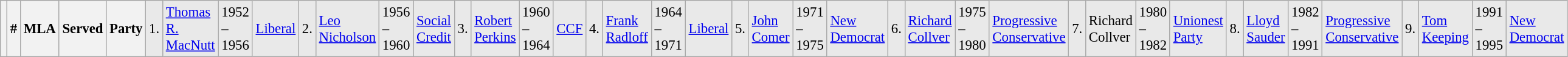<table class="wikitable" style="font-size: 95%; clear:both">
<tr style="background-color:#E9E9E9">
<th></th>
<th style="width: 25px">#</th>
<th style="width: 170px">MLA</th>
<th style="width: 80px">Served</th>
<th style="width: 150px">Party<br></th>
<td>1.</td>
<td><a href='#'>Thomas R. MacNutt</a></td>
<td>1952 – 1956</td>
<td><a href='#'>Liberal</a><br></td>
<td>2.</td>
<td><a href='#'>Leo Nicholson</a></td>
<td>1956 – 1960</td>
<td><a href='#'>Social Credit</a><br></td>
<td>3.</td>
<td><a href='#'>Robert Perkins</a></td>
<td>1960 – 1964</td>
<td><a href='#'>CCF</a><br></td>
<td>4.</td>
<td><a href='#'>Frank Radloff</a></td>
<td>1964 – 1971</td>
<td><a href='#'>Liberal</a><br></td>
<td>5.</td>
<td><a href='#'>John Comer</a></td>
<td>1971 – 1975</td>
<td><a href='#'>New Democrat</a><br></td>
<td>6.</td>
<td><a href='#'>Richard Collver</a></td>
<td>1975 – 1980</td>
<td><a href='#'>Progressive Conservative</a><br></td>
<td>7.</td>
<td>Richard Collver</td>
<td>1980 – 1982</td>
<td><a href='#'>Unionest Party</a><br></td>
<td>8.</td>
<td><a href='#'>Lloyd Sauder</a></td>
<td>1982 – 1991</td>
<td><a href='#'>Progressive Conservative</a><br></td>
<td>9.</td>
<td><a href='#'>Tom Keeping</a></td>
<td>1991 – 1995</td>
<td><a href='#'>New Democrat</a></td>
</tr>
</table>
